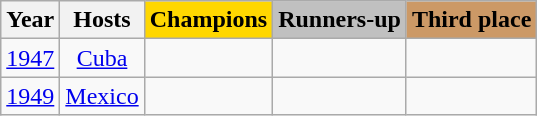<table class="wikitable" style="text-align: center;">
<tr>
<th>Year</th>
<th>Hosts</th>
<th style="background:gold">Champions</th>
<th style="background:silver">Runners-up</th>
<th style="background:#c96">Third place</th>
</tr>
<tr>
<td><a href='#'>1947</a></td>
<td> <a href='#'>Cuba</a></td>
<td></td>
<td></td>
<td></td>
</tr>
<tr>
<td><a href='#'>1949</a></td>
<td> <a href='#'>Mexico</a></td>
<td></td>
<td></td>
<td></td>
</tr>
</table>
